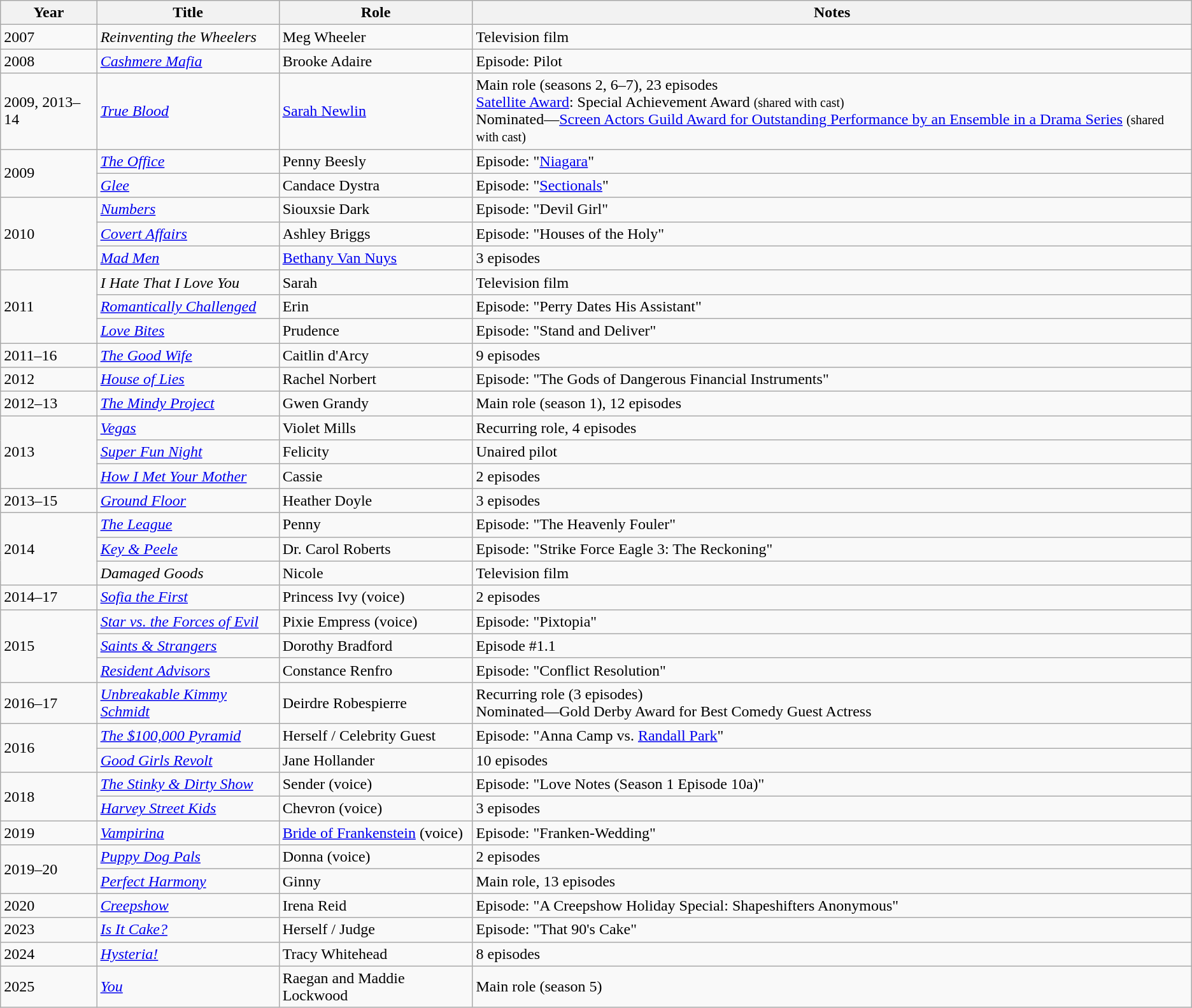<table class="wikitable sortable">
<tr>
<th>Year</th>
<th>Title</th>
<th>Role</th>
<th class="unsortable">Notes</th>
</tr>
<tr>
<td>2007</td>
<td><em>Reinventing the Wheelers</em></td>
<td>Meg Wheeler</td>
<td>Television film</td>
</tr>
<tr>
<td>2008</td>
<td><em><a href='#'>Cashmere Mafia</a></em></td>
<td>Brooke Adaire</td>
<td>Episode: Pilot</td>
</tr>
<tr>
<td>2009, 2013–14</td>
<td><em><a href='#'>True Blood</a></em></td>
<td><a href='#'>Sarah Newlin</a></td>
<td>Main role (seasons 2, 6–7), 23 episodes<br><a href='#'>Satellite Award</a>: Special Achievement Award <small>(shared with cast)</small><br>Nominated—<a href='#'>Screen Actors Guild Award for Outstanding Performance by an Ensemble in a Drama Series</a> <small>(shared with cast)</small></td>
</tr>
<tr>
<td rowspan="2">2009</td>
<td><em><a href='#'>The Office</a></em></td>
<td>Penny Beesly</td>
<td>Episode: "<a href='#'>Niagara</a>"</td>
</tr>
<tr>
<td><em><a href='#'>Glee</a></em></td>
<td>Candace Dystra</td>
<td>Episode: "<a href='#'>Sectionals</a>"</td>
</tr>
<tr>
<td rowspan="3">2010</td>
<td><em><a href='#'>Numbers</a></em></td>
<td>Siouxsie Dark</td>
<td>Episode: "Devil Girl"</td>
</tr>
<tr>
<td><em><a href='#'>Covert Affairs</a></em></td>
<td>Ashley Briggs</td>
<td>Episode: "Houses of the Holy"</td>
</tr>
<tr>
<td><em><a href='#'>Mad Men</a></em></td>
<td><a href='#'>Bethany Van Nuys</a></td>
<td>3 episodes</td>
</tr>
<tr>
<td rowspan="3">2011</td>
<td><em>I Hate That I Love You</em></td>
<td>Sarah</td>
<td>Television film</td>
</tr>
<tr>
<td><em><a href='#'>Romantically Challenged</a></em></td>
<td>Erin</td>
<td>Episode: "Perry Dates His Assistant"</td>
</tr>
<tr>
<td><em><a href='#'>Love Bites</a></em></td>
<td>Prudence</td>
<td>Episode: "Stand and Deliver"</td>
</tr>
<tr>
<td>2011–16</td>
<td><em><a href='#'>The Good Wife</a></em></td>
<td>Caitlin d'Arcy</td>
<td>9 episodes</td>
</tr>
<tr>
<td>2012</td>
<td><em><a href='#'>House of Lies</a></em></td>
<td>Rachel Norbert</td>
<td>Episode: "The Gods of Dangerous Financial Instruments"</td>
</tr>
<tr>
<td>2012–13</td>
<td><em><a href='#'>The Mindy Project</a></em></td>
<td>Gwen Grandy</td>
<td>Main role (season 1), 12 episodes</td>
</tr>
<tr>
<td rowspan="3">2013</td>
<td><em><a href='#'>Vegas</a></em></td>
<td>Violet Mills</td>
<td>Recurring role, 4 episodes</td>
</tr>
<tr>
<td><em><a href='#'>Super Fun Night</a></em></td>
<td>Felicity</td>
<td>Unaired pilot</td>
</tr>
<tr>
<td><em><a href='#'>How I Met Your Mother</a></em></td>
<td>Cassie</td>
<td>2 episodes</td>
</tr>
<tr>
<td>2013–15</td>
<td><em><a href='#'>Ground Floor</a></em></td>
<td>Heather Doyle</td>
<td>3 episodes</td>
</tr>
<tr>
<td rowspan="3">2014</td>
<td><em><a href='#'>The League</a></em></td>
<td>Penny</td>
<td>Episode: "The Heavenly Fouler"</td>
</tr>
<tr>
<td><em><a href='#'>Key & Peele</a></em></td>
<td>Dr. Carol Roberts</td>
<td>Episode: "Strike Force Eagle 3: The Reckoning"</td>
</tr>
<tr>
<td><em>Damaged Goods</em></td>
<td>Nicole</td>
<td>Television film</td>
</tr>
<tr>
<td>2014–17</td>
<td><em><a href='#'>Sofia the First</a></em></td>
<td>Princess Ivy (voice)</td>
<td>2 episodes</td>
</tr>
<tr>
<td rowspan="3">2015</td>
<td><em><a href='#'>Star vs. the Forces of Evil</a></em></td>
<td>Pixie Empress (voice)</td>
<td>Episode: "Pixtopia"</td>
</tr>
<tr>
<td><em><a href='#'>Saints & Strangers</a></em></td>
<td>Dorothy Bradford</td>
<td>Episode #1.1</td>
</tr>
<tr>
<td><em><a href='#'>Resident Advisors</a></em></td>
<td>Constance Renfro</td>
<td>Episode: "Conflict Resolution"</td>
</tr>
<tr>
<td>2016–17</td>
<td><em><a href='#'>Unbreakable Kimmy Schmidt</a></em></td>
<td>Deirdre Robespierre</td>
<td>Recurring role (3 episodes)<br>Nominated—Gold Derby Award for Best Comedy Guest Actress</td>
</tr>
<tr>
<td rowspan="2">2016</td>
<td><em><a href='#'>The $100,000 Pyramid</a></em></td>
<td>Herself / Celebrity Guest</td>
<td>Episode: "Anna Camp vs. <a href='#'>Randall Park</a>"</td>
</tr>
<tr>
<td><em><a href='#'>Good Girls Revolt</a></em></td>
<td>Jane Hollander</td>
<td>10 episodes</td>
</tr>
<tr>
<td rowspan="2">2018</td>
<td><em><a href='#'>The Stinky & Dirty Show</a></em></td>
<td>Sender (voice)</td>
<td>Episode: "Love Notes (Season 1 Episode 10a)"</td>
</tr>
<tr>
<td><em><a href='#'>Harvey Street Kids</a></em></td>
<td>Chevron (voice)</td>
<td>3 episodes</td>
</tr>
<tr>
<td>2019</td>
<td><em><a href='#'>Vampirina</a></em></td>
<td><a href='#'>Bride of Frankenstein</a> (voice)</td>
<td>Episode: "Franken-Wedding"</td>
</tr>
<tr>
<td rowspan="2">2019–20</td>
<td><em><a href='#'>Puppy Dog Pals</a></em></td>
<td>Donna (voice)</td>
<td>2 episodes</td>
</tr>
<tr>
<td><em><a href='#'>Perfect Harmony</a></em></td>
<td>Ginny</td>
<td>Main role, 13 episodes</td>
</tr>
<tr>
<td>2020</td>
<td><em><a href='#'>Creepshow</a></em></td>
<td>Irena Reid</td>
<td>Episode: "A Creepshow Holiday Special: Shapeshifters Anonymous"</td>
</tr>
<tr>
<td>2023</td>
<td><em><a href='#'>Is It Cake?</a></em></td>
<td>Herself / Judge</td>
<td>Episode: "That 90's Cake"</td>
</tr>
<tr>
<td>2024</td>
<td><em><a href='#'>Hysteria!</a></em></td>
<td>Tracy Whitehead</td>
<td>8 episodes</td>
</tr>
<tr>
<td>2025</td>
<td><em><a href='#'>You</a></em></td>
<td>Raegan and Maddie Lockwood</td>
<td>Main role (season 5)</td>
</tr>
</table>
